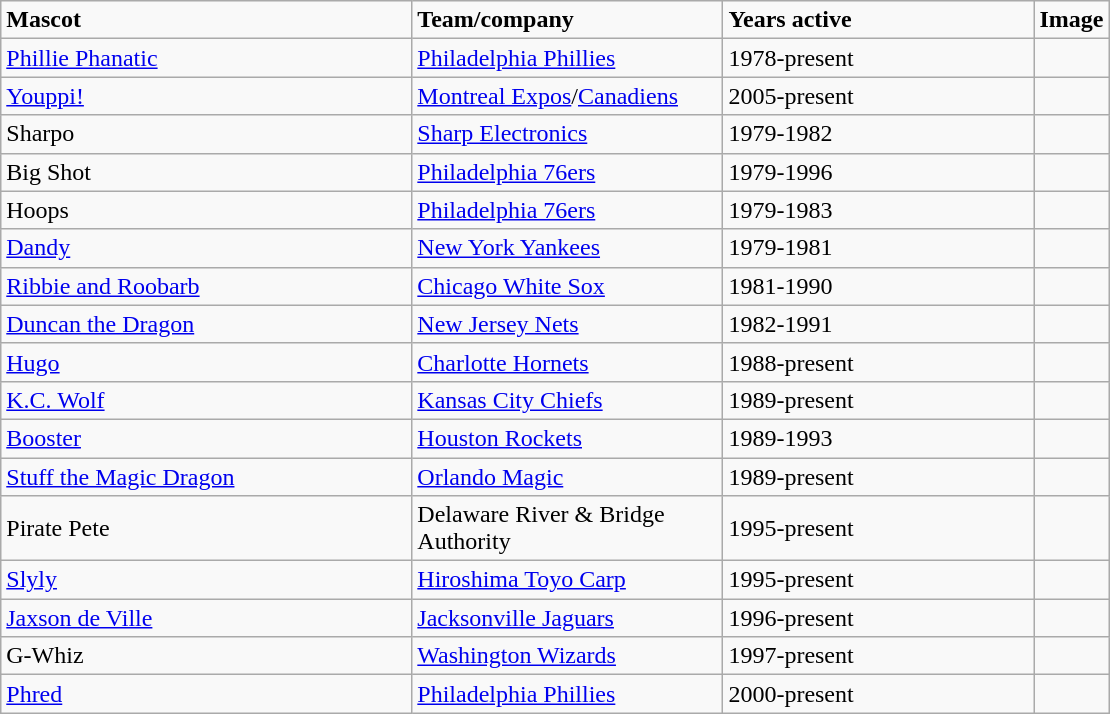<table class="wikitable">
<tr>
<td scope="col" style="width: 200pt;"><strong>Mascot</strong></td>
<td scope="col" style="width: 150pt;"><strong>Team/company</strong></td>
<td scope="col" style="width: 150pt;"><strong>Years active</strong></td>
<td scope=><strong>Image</strong></td>
</tr>
<tr>
<td><a href='#'>Phillie Phanatic</a></td>
<td><a href='#'>Philadelphia Phillies</a></td>
<td>1978-present</td>
<td></td>
</tr>
<tr>
<td><a href='#'>Youppi!</a></td>
<td><a href='#'>Montreal Expos</a>/<a href='#'>Canadiens</a></td>
<td>2005-present</td>
<td></td>
</tr>
<tr>
<td>Sharpo</td>
<td><a href='#'>Sharp Electronics</a></td>
<td>1979-1982</td>
<td></td>
</tr>
<tr>
<td>Big Shot</td>
<td><a href='#'>Philadelphia 76ers</a></td>
<td>1979-1996</td>
<td></td>
</tr>
<tr>
<td>Hoops</td>
<td><a href='#'>Philadelphia 76ers</a></td>
<td>1979-1983</td>
<td></td>
</tr>
<tr>
<td><a href='#'>Dandy</a></td>
<td><a href='#'>New York Yankees</a></td>
<td>1979-1981</td>
<td></td>
</tr>
<tr>
<td><a href='#'>Ribbie and Roobarb</a></td>
<td><a href='#'>Chicago White Sox</a></td>
<td>1981-1990</td>
<td></td>
</tr>
<tr>
<td><a href='#'>Duncan the Dragon</a></td>
<td><a href='#'>New Jersey Nets</a></td>
<td>1982-1991</td>
<td></td>
</tr>
<tr>
<td><a href='#'>Hugo</a></td>
<td><a href='#'>Charlotte Hornets</a></td>
<td>1988-present</td>
<td></td>
</tr>
<tr>
<td><a href='#'>K.C. Wolf</a></td>
<td><a href='#'>Kansas City Chiefs</a></td>
<td>1989-present</td>
<td></td>
</tr>
<tr>
<td><a href='#'>Booster</a></td>
<td><a href='#'>Houston Rockets</a></td>
<td>1989-1993</td>
<td></td>
</tr>
<tr>
<td><a href='#'>Stuff the Magic Dragon</a></td>
<td><a href='#'>Orlando Magic</a></td>
<td>1989-present</td>
<td></td>
</tr>
<tr>
<td>Pirate Pete</td>
<td>Delaware River & Bridge Authority</td>
<td>1995-present</td>
<td></td>
</tr>
<tr>
<td><a href='#'>Slyly</a></td>
<td><a href='#'>Hiroshima Toyo Carp</a></td>
<td>1995-present</td>
<td></td>
</tr>
<tr>
<td><a href='#'>Jaxson de Ville</a></td>
<td><a href='#'>Jacksonville Jaguars</a></td>
<td>1996-present</td>
<td></td>
</tr>
<tr>
<td>G-Whiz</td>
<td><a href='#'>Washington Wizards</a></td>
<td>1997-present</td>
<td></td>
</tr>
<tr>
<td><a href='#'>Phred</a></td>
<td><a href='#'>Philadelphia Phillies</a></td>
<td>2000-present</td>
<td></td>
</tr>
</table>
